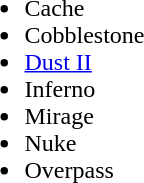<table cellspacing="10">
<tr>
<td valign="top" width="450px"><br><ul><li>Cache</li><li>Cobblestone</li><li><a href='#'>Dust II</a></li><li>Inferno</li><li>Mirage</li><li>Nuke</li><li>Overpass</li></ul></td>
</tr>
<tr>
</tr>
</table>
